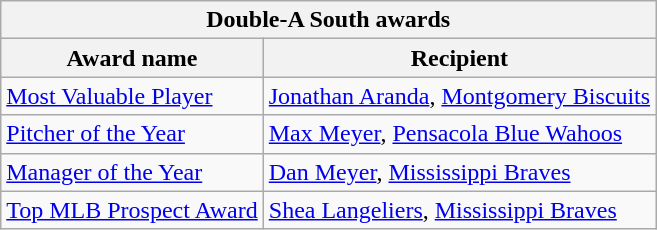<table class="wikitable">
<tr>
<th colspan="2">Double-A South awards</th>
</tr>
<tr>
<th>Award name</th>
<th>Recipient</th>
</tr>
<tr>
<td><a href='#'>Most Valuable Player</a></td>
<td><a href='#'>Jonathan Aranda</a>, <a href='#'>Montgomery Biscuits</a></td>
</tr>
<tr>
<td><a href='#'>Pitcher of the Year</a></td>
<td><a href='#'>Max Meyer</a>, <a href='#'>Pensacola Blue Wahoos</a></td>
</tr>
<tr>
<td><a href='#'>Manager of the Year</a></td>
<td><a href='#'>Dan Meyer</a>, <a href='#'>Mississippi Braves</a></td>
</tr>
<tr>
<td><a href='#'>Top MLB Prospect Award</a></td>
<td><a href='#'>Shea Langeliers</a>, <a href='#'>Mississippi Braves</a></td>
</tr>
</table>
